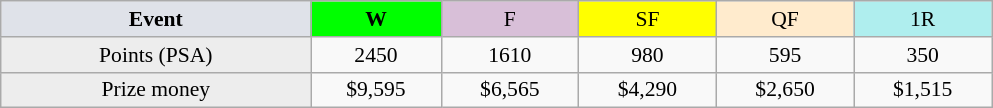<table class=wikitable style=font-size:90%;text-align:center>
<tr>
<td width=200 colspan=1 bgcolor=#dfe2e9><strong>Event</strong></td>
<td width=80 bgcolor=lime><strong>W</strong></td>
<td width=85 bgcolor=#D8BFD8>F</td>
<td width=85 bgcolor=#FFFF00>SF</td>
<td width=85 bgcolor=#ffebcd>QF</td>
<td width=85 bgcolor=#afeeee>1R</td>
</tr>
<tr>
<td bgcolor=#EDEDED>Points (PSA)</td>
<td>2450</td>
<td>1610</td>
<td>980</td>
<td>595</td>
<td>350</td>
</tr>
<tr>
<td bgcolor=#EDEDED>Prize money</td>
<td>$9,595</td>
<td>$6,565</td>
<td>$4,290</td>
<td>$2,650</td>
<td>$1,515</td>
</tr>
</table>
